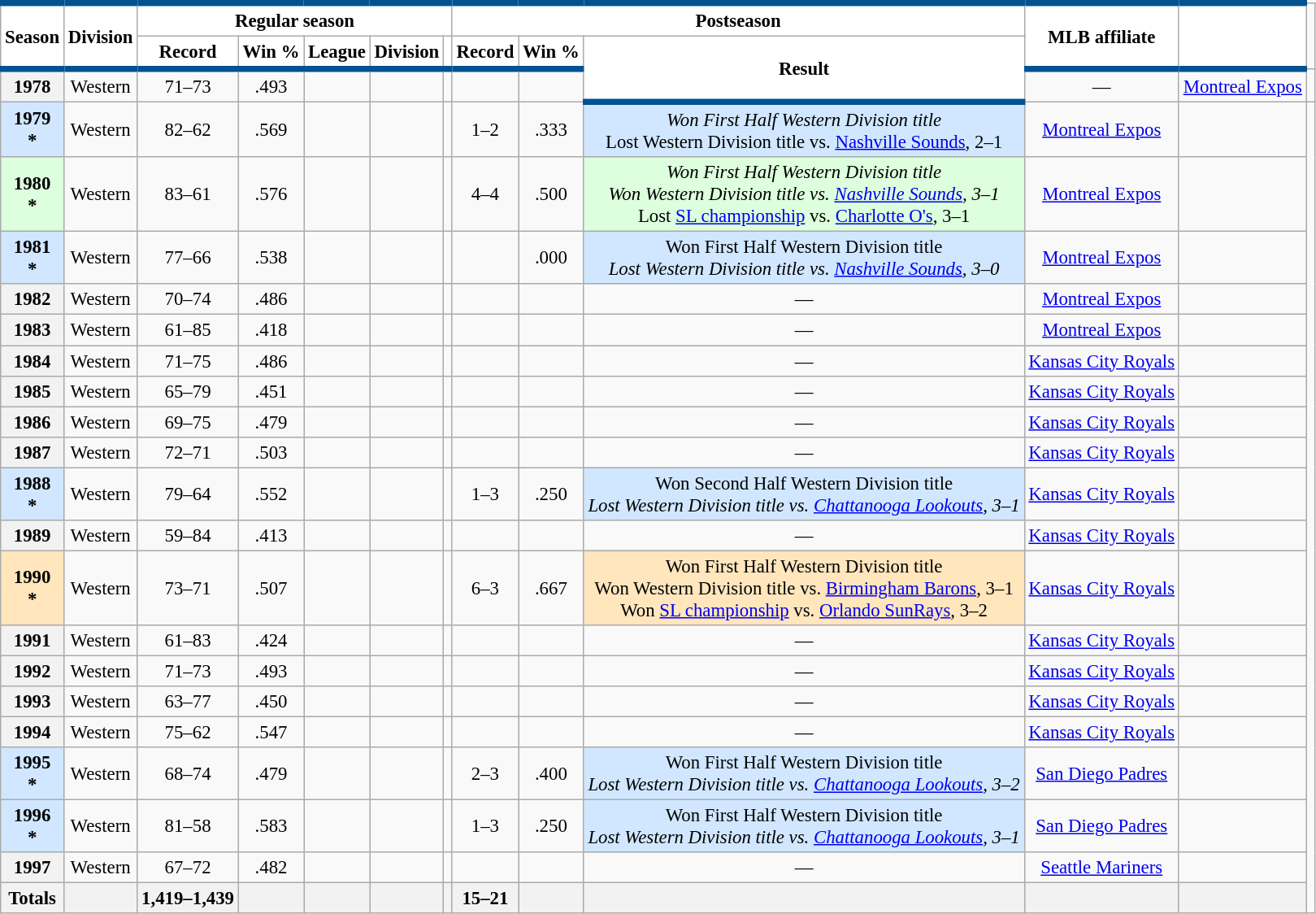<table class="wikitable sortable plainrowheaders" style="font-size: 95%; text-align:center;">
<tr>
<th rowspan="2" scope="col" style="background-color:#ffffff; border-top:#025291 5px solid; border-bottom:#025291 5px solid">Season</th>
<th rowspan="2" scope="col" style="background-color:#ffffff; border-top:#025291 5px solid; border-bottom:#025291 5px solid">Division</th>
<th colspan="5" scope="col" style="background-color:#ffffff; border-top:#025291 5px solid">Regular season</th>
<th colspan="3" scope="col" style="background-color:#ffffff; border-top:#025291 5px solid">Postseason</th>
<th rowspan="2" scope="col" style="background-color:#ffffff; border-top:#025291 5px solid; border-bottom:#025291 5px solid">MLB affiliate</th>
<th rowspan="2" class="unsortable" scope="col" style="background-color:#ffffff; border-top:#025291 5px solid; border-bottom:#025291 5px solid"></th>
</tr>
<tr>
<th scope="col" style="background-color:#ffffff; border-bottom:#025291 5px solid">Record</th>
<th scope="col" style="background-color:#ffffff; border-bottom:#025291 5px solid">Win %</th>
<th scope="col" style="background-color:#ffffff; border-bottom:#025291 5px solid">League</th>
<th scope="col" style="background-color:#ffffff; border-bottom:#025291 5px solid">Division</th>
<th scope="col" style="background-color:#ffffff; border-bottom:#025291 5px solid"></th>
<th scope="col" style="background-color:#ffffff; border-bottom:#025291 5px solid">Record</th>
<th scope="col" style="background-color:#ffffff; border-bottom:#025291 5px solid">Win %</th>
<th class="unsortable" rowspan="2" scope="col" style="background-color:#ffffff; border-bottom:#025291 5px solid">Result</th>
</tr>
<tr>
<th scope="row" style="text-align:center">1978</th>
<td>Western</td>
<td>71–73</td>
<td>.493</td>
<td></td>
<td></td>
<td></td>
<td></td>
<td></td>
<td>—</td>
<td><a href='#'>Montreal Expos</a></td>
<td></td>
</tr>
<tr>
<th scope="row" style="text-align:center; background-color:#D0E7FF">1979<br>*</th>
<td>Western</td>
<td>82–62</td>
<td>.569</td>
<td></td>
<td></td>
<td></td>
<td>1–2</td>
<td>.333</td>
<td style="background-color:#D0E7FF"><em>Won First Half Western Division title</em><br>Lost Western Division title vs. <a href='#'>Nashville Sounds</a>, 2–1</td>
<td><a href='#'>Montreal Expos</a></td>
<td></td>
</tr>
<tr>
<th scope="row" style="text-align:center; background-color:#DDFFDD">1980<br> *</th>
<td>Western</td>
<td>83–61</td>
<td>.576</td>
<td></td>
<td></td>
<td></td>
<td>4–4</td>
<td>.500</td>
<td style="background-color:#DDFFDD"><em>Won First Half Western Division title<br>Won Western Division title vs. <a href='#'>Nashville Sounds</a>, 3–1</em><br>Lost <a href='#'>SL championship</a> vs. <a href='#'>Charlotte O's</a>, 3–1<em></td>
<td><a href='#'>Montreal Expos</a></td>
<td></td>
</tr>
<tr>
<th scope="row" style="text-align:center; background-color:#D0E7FF">1981<br>*</th>
<td>Western</td>
<td>77–66</td>
<td>.538</td>
<td></td>
<td></td>
<td></td>
<td></td>
<td>.000</td>
<td style="background-color:#D0E7FF"></em>Won First Half Western Division title<em><br>Lost Western Division title vs. <a href='#'>Nashville Sounds</a>, 3–0</td>
<td><a href='#'>Montreal Expos</a></td>
<td></td>
</tr>
<tr>
<th scope="row" style="text-align:center">1982</th>
<td>Western</td>
<td>70–74</td>
<td>.486</td>
<td></td>
<td></td>
<td></td>
<td></td>
<td></td>
<td>—</td>
<td><a href='#'>Montreal Expos</a></td>
<td></td>
</tr>
<tr>
<th scope="row" style="text-align:center">1983</th>
<td>Western</td>
<td>61–85</td>
<td>.418</td>
<td></td>
<td></td>
<td></td>
<td></td>
<td></td>
<td>—</td>
<td><a href='#'>Montreal Expos</a></td>
<td></td>
</tr>
<tr>
<th scope="row" style="text-align:center">1984</th>
<td>Western</td>
<td>71–75</td>
<td>.486</td>
<td></td>
<td></td>
<td></td>
<td></td>
<td></td>
<td>—</td>
<td><a href='#'>Kansas City Royals</a></td>
<td></td>
</tr>
<tr>
<th scope="row" style="text-align:center">1985</th>
<td>Western</td>
<td>65–79</td>
<td>.451</td>
<td></td>
<td></td>
<td></td>
<td></td>
<td></td>
<td>—</td>
<td><a href='#'>Kansas City Royals</a></td>
<td></td>
</tr>
<tr>
<th scope="row" style="text-align:center">1986</th>
<td>Western</td>
<td>69–75</td>
<td>.479</td>
<td></td>
<td></td>
<td></td>
<td></td>
<td></td>
<td>—</td>
<td><a href='#'>Kansas City Royals</a></td>
<td></td>
</tr>
<tr>
<th scope="row" style="text-align:center">1987</th>
<td>Western</td>
<td>72–71</td>
<td>.503</td>
<td></td>
<td></td>
<td></td>
<td></td>
<td></td>
<td>—</td>
<td><a href='#'>Kansas City Royals</a></td>
<td></td>
</tr>
<tr>
<th scope="row" style="text-align:center; background-color:#D0E7FF">1988<br>*</th>
<td>Western</td>
<td>79–64</td>
<td>.552</td>
<td></td>
<td></td>
<td></td>
<td>1–3</td>
<td>.250</td>
<td style="background-color:#D0E7FF"></em>Won Second Half Western Division title<em><br>Lost Western Division title vs. <a href='#'>Chattanooga Lookouts</a>, 3–1</td>
<td><a href='#'>Kansas City Royals</a></td>
<td></td>
</tr>
<tr>
<th scope="row" style="text-align:center">1989</th>
<td>Western</td>
<td>59–84</td>
<td>.413</td>
<td></td>
<td></td>
<td></td>
<td></td>
<td></td>
<td>—</td>
<td><a href='#'>Kansas City Royals</a></td>
<td></td>
</tr>
<tr>
<th scope="row" style="text-align:center; background-color:#FFE6BD">1990<br>  *</th>
<td>Western</td>
<td>73–71</td>
<td>.507</td>
<td></td>
<td></td>
<td></td>
<td>6–3</td>
<td>.667</td>
<td style="background-color:#FFE6BD"></em>Won First Half Western Division title<br>Won Western Division title vs. <a href='#'>Birmingham Barons</a>, 3–1<br>Won <a href='#'>SL championship</a> vs. <a href='#'>Orlando SunRays</a>, 3–2<em></td>
<td><a href='#'>Kansas City Royals</a></td>
<td></td>
</tr>
<tr>
<th scope="row" style="text-align:center">1991</th>
<td>Western</td>
<td>61–83</td>
<td>.424</td>
<td></td>
<td></td>
<td></td>
<td></td>
<td></td>
<td>—</td>
<td><a href='#'>Kansas City Royals</a></td>
<td></td>
</tr>
<tr>
<th scope="row" style="text-align:center">1992</th>
<td>Western</td>
<td>71–73</td>
<td>.493</td>
<td></td>
<td></td>
<td></td>
<td></td>
<td></td>
<td>—</td>
<td><a href='#'>Kansas City Royals</a></td>
<td></td>
</tr>
<tr>
<th scope="row" style="text-align:center">1993</th>
<td>Western</td>
<td>63–77</td>
<td>.450</td>
<td></td>
<td></td>
<td></td>
<td></td>
<td></td>
<td>—</td>
<td><a href='#'>Kansas City Royals</a></td>
<td></td>
</tr>
<tr>
<th scope="row" style="text-align:center">1994</th>
<td>Western</td>
<td>75–62</td>
<td>.547</td>
<td></td>
<td></td>
<td></td>
<td></td>
<td></td>
<td>—</td>
<td><a href='#'>Kansas City Royals</a></td>
<td></td>
</tr>
<tr>
<th scope="row" style="text-align:center; background-color:#D0E7FF">1995<br>*</th>
<td>Western</td>
<td>68–74</td>
<td>.479</td>
<td></td>
<td></td>
<td></td>
<td>2–3</td>
<td>.400</td>
<td style="background-color:#D0E7FF"></em>Won First Half Western Division title<em><br>Lost Western Division title vs. <a href='#'>Chattanooga Lookouts</a>, 3–2</td>
<td><a href='#'>San Diego Padres</a></td>
<td></td>
</tr>
<tr>
<th scope="row" style="text-align:center; background-color:#D0E7FF">1996<br>*</th>
<td>Western</td>
<td>81–58</td>
<td>.583</td>
<td></td>
<td></td>
<td></td>
<td>1–3</td>
<td>.250</td>
<td style="background-color:#D0E7FF"></em>Won First Half Western Division title<em><br>Lost Western Division title vs. <a href='#'>Chattanooga Lookouts</a>, 3–1</td>
<td><a href='#'>San Diego Padres</a></td>
<td></td>
</tr>
<tr>
<th scope="row" style="text-align:center">1997</th>
<td>Western</td>
<td>67–72</td>
<td>.482</td>
<td></td>
<td></td>
<td></td>
<td></td>
<td></td>
<td>—</td>
<td><a href='#'>Seattle Mariners</a></td>
<td></td>
</tr>
<tr class="sortbottom">
<th scope="row" style="text-align:center"><strong>Totals</strong></th>
<th></th>
<th>1,419–1,439</th>
<th></th>
<th></th>
<th></th>
<th></th>
<th>15–21</th>
<th></th>
<th></th>
<th></th>
<th></th>
</tr>
</table>
